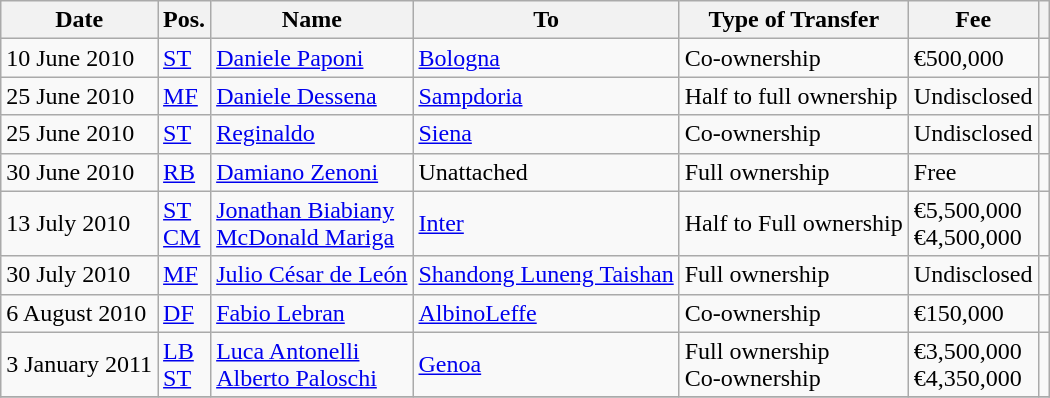<table class="wikitable">
<tr>
<th>Date</th>
<th>Pos.</th>
<th>Name</th>
<th>To</th>
<th>Type of Transfer</th>
<th>Fee</th>
<th></th>
</tr>
<tr>
<td>10 June 2010</td>
<td><a href='#'>ST</a></td>
<td> <a href='#'>Daniele Paponi</a></td>
<td> <a href='#'>Bologna</a></td>
<td>Co-ownership</td>
<td>€500,000</td>
<td></td>
</tr>
<tr>
<td>25 June 2010</td>
<td><a href='#'>MF</a></td>
<td> <a href='#'>Daniele Dessena</a></td>
<td> <a href='#'>Sampdoria</a></td>
<td>Half to full ownership</td>
<td>Undisclosed</td>
<td></td>
</tr>
<tr>
<td>25 June 2010</td>
<td><a href='#'>ST</a></td>
<td> <a href='#'>Reginaldo</a></td>
<td> <a href='#'>Siena</a></td>
<td>Co-ownership</td>
<td>Undisclosed</td>
<td></td>
</tr>
<tr>
<td>30 June 2010</td>
<td><a href='#'>RB</a></td>
<td> <a href='#'>Damiano Zenoni</a></td>
<td>Unattached</td>
<td>Full ownership</td>
<td>Free</td>
<td></td>
</tr>
<tr>
<td>13 July 2010</td>
<td><a href='#'>ST</a> <br> <a href='#'>CM</a></td>
<td> <a href='#'>Jonathan Biabiany</a> <br>  <a href='#'>McDonald Mariga</a></td>
<td> <a href='#'>Inter</a></td>
<td>Half to Full ownership</td>
<td>€5,500,000<br>€4,500,000</td>
<td></td>
</tr>
<tr>
<td>30 July 2010</td>
<td><a href='#'>MF</a></td>
<td> <a href='#'>Julio César de León</a></td>
<td> <a href='#'>Shandong Luneng Taishan</a></td>
<td>Full ownership</td>
<td>Undisclosed</td>
<td></td>
</tr>
<tr>
<td>6 August 2010</td>
<td><a href='#'>DF</a></td>
<td> <a href='#'>Fabio Lebran</a></td>
<td> <a href='#'>AlbinoLeffe</a></td>
<td>Co-ownership</td>
<td>€150,000</td>
<td></td>
</tr>
<tr>
<td>3 January 2011</td>
<td><a href='#'>LB</a><br><a href='#'>ST</a></td>
<td> <a href='#'>Luca Antonelli</a> <br>  <a href='#'>Alberto Paloschi</a></td>
<td> <a href='#'>Genoa</a></td>
<td>Full ownership<br>Co-ownership</td>
<td>€3,500,000<br>€4,350,000</td>
<td></td>
</tr>
<tr>
</tr>
</table>
